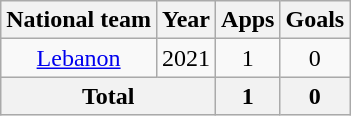<table class="wikitable" style="text-align:center">
<tr>
<th>National team</th>
<th>Year</th>
<th>Apps</th>
<th>Goals</th>
</tr>
<tr>
<td rowspan="1"><a href='#'>Lebanon</a></td>
<td>2021</td>
<td>1</td>
<td>0</td>
</tr>
<tr>
<th colspan="2">Total</th>
<th>1</th>
<th>0</th>
</tr>
</table>
